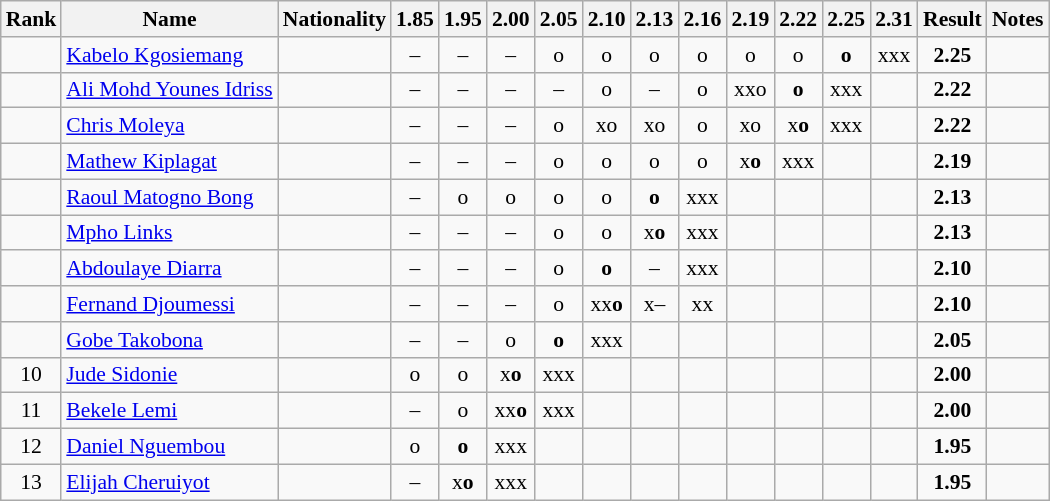<table class="wikitable sortable" style="text-align:center;font-size:90%">
<tr>
<th>Rank</th>
<th>Name</th>
<th>Nationality</th>
<th>1.85</th>
<th>1.95</th>
<th>2.00</th>
<th>2.05</th>
<th>2.10</th>
<th>2.13</th>
<th>2.16</th>
<th>2.19</th>
<th>2.22</th>
<th>2.25</th>
<th>2.31</th>
<th>Result</th>
<th>Notes</th>
</tr>
<tr>
<td></td>
<td align=left><a href='#'>Kabelo Kgosiemang</a></td>
<td align=left></td>
<td>–</td>
<td>–</td>
<td>–</td>
<td>o</td>
<td>o</td>
<td>o</td>
<td>o</td>
<td>o</td>
<td>o</td>
<td><strong>o</strong></td>
<td>xxx</td>
<td><strong>2.25</strong></td>
<td></td>
</tr>
<tr>
<td></td>
<td align=left><a href='#'>Ali Mohd Younes Idriss</a></td>
<td align=left></td>
<td>–</td>
<td>–</td>
<td>–</td>
<td>–</td>
<td>o</td>
<td>–</td>
<td>o</td>
<td>xxo</td>
<td><strong>o</strong></td>
<td>xxx</td>
<td></td>
<td><strong>2.22</strong></td>
<td></td>
</tr>
<tr>
<td></td>
<td align=left><a href='#'>Chris Moleya</a></td>
<td align=left></td>
<td>–</td>
<td>–</td>
<td>–</td>
<td>o</td>
<td>xo</td>
<td>xo</td>
<td>o</td>
<td>xo</td>
<td>x<strong>o</strong></td>
<td>xxx</td>
<td></td>
<td><strong>2.22</strong></td>
<td></td>
</tr>
<tr>
<td></td>
<td align=left><a href='#'>Mathew Kiplagat</a></td>
<td align=left></td>
<td>–</td>
<td>–</td>
<td>–</td>
<td>o</td>
<td>o</td>
<td>o</td>
<td>o</td>
<td>x<strong>o</strong></td>
<td>xxx</td>
<td></td>
<td></td>
<td><strong>2.19</strong></td>
<td></td>
</tr>
<tr>
<td></td>
<td align=left><a href='#'>Raoul Matogno Bong</a></td>
<td align=left></td>
<td>–</td>
<td>o</td>
<td>o</td>
<td>o</td>
<td>o</td>
<td><strong>o</strong></td>
<td>xxx</td>
<td></td>
<td></td>
<td></td>
<td></td>
<td><strong>2.13</strong></td>
<td></td>
</tr>
<tr>
<td></td>
<td align=left><a href='#'>Mpho Links</a></td>
<td align=left></td>
<td>–</td>
<td>–</td>
<td>–</td>
<td>o</td>
<td>o</td>
<td>x<strong>o</strong></td>
<td>xxx</td>
<td></td>
<td></td>
<td></td>
<td></td>
<td><strong>2.13</strong></td>
<td></td>
</tr>
<tr>
<td></td>
<td align=left><a href='#'>Abdoulaye Diarra</a></td>
<td align=left></td>
<td>–</td>
<td>–</td>
<td>–</td>
<td>o</td>
<td><strong>o</strong></td>
<td>–</td>
<td>xxx</td>
<td></td>
<td></td>
<td></td>
<td></td>
<td><strong>2.10</strong></td>
<td></td>
</tr>
<tr>
<td></td>
<td align=left><a href='#'>Fernand Djoumessi</a></td>
<td align=left></td>
<td>–</td>
<td>–</td>
<td>–</td>
<td>o</td>
<td>xx<strong>o</strong></td>
<td>x–</td>
<td>xx</td>
<td></td>
<td></td>
<td></td>
<td></td>
<td><strong>2.10</strong></td>
<td></td>
</tr>
<tr>
<td></td>
<td align=left><a href='#'>Gobe Takobona</a></td>
<td align=left></td>
<td>–</td>
<td>–</td>
<td>o</td>
<td><strong>o</strong></td>
<td>xxx</td>
<td></td>
<td></td>
<td></td>
<td></td>
<td></td>
<td></td>
<td><strong>2.05</strong></td>
<td></td>
</tr>
<tr>
<td>10</td>
<td align=left><a href='#'>Jude Sidonie</a></td>
<td align=left></td>
<td>o</td>
<td>o</td>
<td>x<strong>o</strong></td>
<td>xxx</td>
<td></td>
<td></td>
<td></td>
<td></td>
<td></td>
<td></td>
<td></td>
<td><strong>2.00</strong></td>
<td></td>
</tr>
<tr>
<td>11</td>
<td align=left><a href='#'>Bekele Lemi</a></td>
<td align=left></td>
<td>–</td>
<td>o</td>
<td>xx<strong>o</strong></td>
<td>xxx</td>
<td></td>
<td></td>
<td></td>
<td></td>
<td></td>
<td></td>
<td></td>
<td><strong>2.00</strong></td>
<td></td>
</tr>
<tr>
<td>12</td>
<td align=left><a href='#'>Daniel Nguembou</a></td>
<td align=left></td>
<td>o</td>
<td><strong>o</strong></td>
<td>xxx</td>
<td></td>
<td></td>
<td></td>
<td></td>
<td></td>
<td></td>
<td></td>
<td></td>
<td><strong>1.95</strong></td>
<td></td>
</tr>
<tr>
<td>13</td>
<td align=left><a href='#'>Elijah Cheruiyot</a></td>
<td align=left></td>
<td>–</td>
<td>x<strong>o</strong></td>
<td>xxx</td>
<td></td>
<td></td>
<td></td>
<td></td>
<td></td>
<td></td>
<td></td>
<td></td>
<td><strong>1.95</strong></td>
<td></td>
</tr>
</table>
